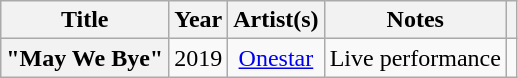<table class="wikitable plainrowheaders" style="text-align:center">
<tr>
<th scope="col">Title</th>
<th scope="col">Year</th>
<th>Artist(s)</th>
<th scope="col">Notes</th>
<th scope="col" class="unsortable"></th>
</tr>
<tr>
<th scope="row">"May We Bye"</th>
<td>2019</td>
<td><a href='#'>Onestar</a></td>
<td>Live performance</td>
<td></td>
</tr>
</table>
